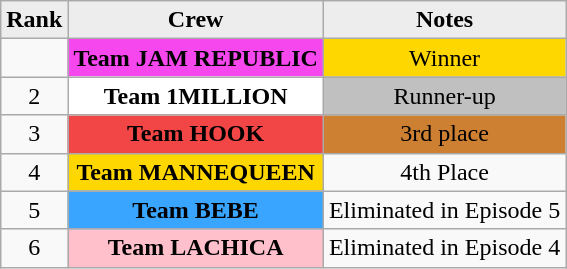<table class="wikitable" style="text-align:center">
<tr>
<th style="background:#EDEDED">Rank</th>
<th style="background:#EDEDED">Crew</th>
<th style="background:#EDEDED">Notes</th>
</tr>
<tr>
<td></td>
<td style="background:#F646EE"><strong>Team JAM REPUBLIC</strong></td>
<td style="background:gold">Winner</td>
</tr>
<tr>
<td>2</td>
<td style="background:white"><strong>Team 1MILLION</strong></td>
<td style="background:silver">Runner-up</td>
</tr>
<tr>
<td>3</td>
<td style="background:#F24646"><strong>Team HOOK</strong></td>
<td style="background:#CD7F32">3rd place</td>
</tr>
<tr>
<td>4</td>
<td style="background:gold"><strong>Team MANNEQUEEN</strong></td>
<td>4th Place</td>
</tr>
<tr>
<td>5</td>
<td style="background:#3AA5FF"><strong>Team BEBE</strong></td>
<td>Eliminated in Episode 5</td>
</tr>
<tr>
<td>6</td>
<td style="background:pink"><strong>Team LACHICA</strong></td>
<td>Eliminated in Episode 4</td>
</tr>
</table>
